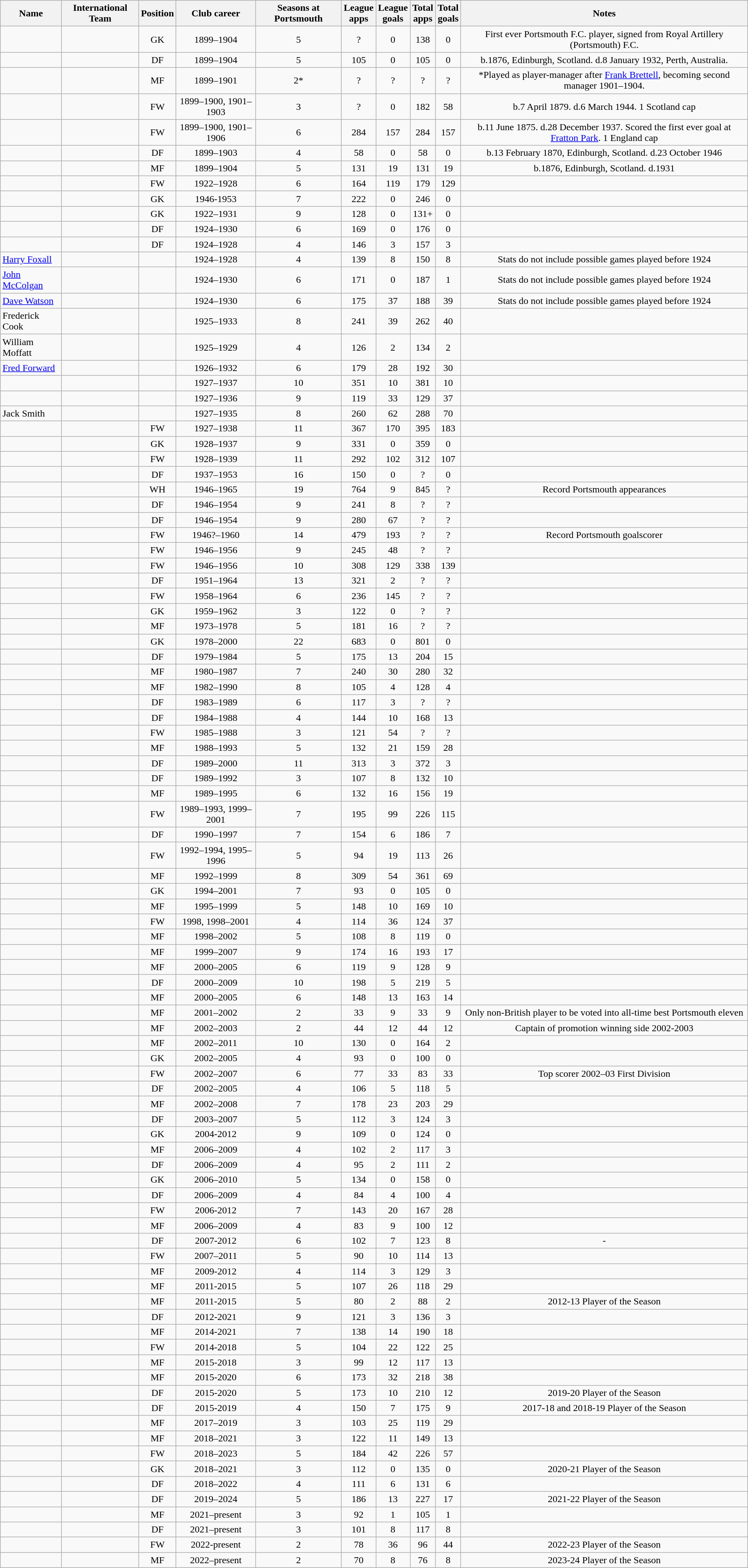<table class="wikitable sortable" style="text-align: center;">
<tr>
<th>Name</th>
<th>International Team</th>
<th>Position</th>
<th>Club career</th>
<th>Seasons at Portsmouth</th>
<th>League<br>apps</th>
<th>League<br>goals</th>
<th>Total<br>apps</th>
<th>Total<br>goals</th>
<th>Notes</th>
</tr>
<tr>
<td align="left"></td>
<td "></td>
<td>GK</td>
<td>1899–1904</td>
<td>5</td>
<td>?</td>
<td>0</td>
<td>138</td>
<td>0</td>
<td>First ever Portsmouth F.C. player, signed from Royal Artillery (Portsmouth) F.C.</td>
</tr>
<tr>
<td align="left"></td>
<td></td>
<td>DF</td>
<td>1899–1904</td>
<td>5</td>
<td>105</td>
<td>0</td>
<td>105</td>
<td>0</td>
<td>b.1876, Edinburgh, Scotland. d.8 January 1932, Perth, Australia.</td>
</tr>
<tr>
<td align="left"></td>
<td></td>
<td>MF</td>
<td>1899–1901</td>
<td>2*</td>
<td>?</td>
<td>?</td>
<td>?</td>
<td>?</td>
<td>*Played as player-manager after <a href='#'>Frank Brettell</a>, becoming second manager 1901–1904.</td>
</tr>
<tr>
<td align="left"></td>
<td "></td>
<td>FW</td>
<td>1899–1900, 1901–1903</td>
<td>3</td>
<td>?</td>
<td>0</td>
<td>182</td>
<td>58</td>
<td>b.7 April 1879. d.6 March 1944. 1 Scotland cap</td>
</tr>
<tr>
<td align="left"></td>
<td "></td>
<td>FW</td>
<td>1899–1900, 1901–1906</td>
<td>6</td>
<td>284</td>
<td>157</td>
<td>284</td>
<td>157</td>
<td>b.11 June 1875. d.28 December 1937. Scored the first ever goal at <a href='#'>Fratton Park</a>. 1 England cap</td>
</tr>
<tr>
<td align="left"></td>
<td></td>
<td>DF</td>
<td>1899–1903</td>
<td>4</td>
<td>58</td>
<td>0</td>
<td>58</td>
<td>0</td>
<td>b.13 February 1870, Edinburgh, Scotland. d.23 October 1946</td>
</tr>
<tr>
<td align="left"></td>
<td></td>
<td>MF</td>
<td>1899–1904</td>
<td>5</td>
<td>131</td>
<td>19</td>
<td>131</td>
<td>19</td>
<td> b.1876, Edinburgh, Scotland. d.1931</td>
</tr>
<tr>
<td align="left"></td>
<td></td>
<td>FW</td>
<td>1922–1928</td>
<td>6</td>
<td>164</td>
<td>119</td>
<td>179</td>
<td>129</td>
<td></td>
</tr>
<tr>
<td align="left"></td>
<td></td>
<td>GK</td>
<td>1946-1953</td>
<td>7</td>
<td>222</td>
<td>0</td>
<td>246</td>
<td>0</td>
<td></td>
</tr>
<tr>
<td align="left"></td>
<td></td>
<td>GK</td>
<td>1922–1931</td>
<td>9</td>
<td>128</td>
<td>0</td>
<td>131+</td>
<td>0</td>
<td></td>
</tr>
<tr>
<td align="left"></td>
<td></td>
<td>DF</td>
<td>1924–1930</td>
<td>6</td>
<td>169</td>
<td>0</td>
<td>176</td>
<td>0</td>
<td></td>
</tr>
<tr>
<td align="left"></td>
<td></td>
<td>DF</td>
<td>1924–1928</td>
<td>4</td>
<td>146</td>
<td>3</td>
<td>157</td>
<td>3</td>
<td></td>
</tr>
<tr>
<td align="left"><a href='#'>Harry Foxall</a></td>
<td></td>
<td></td>
<td>1924–1928</td>
<td>4</td>
<td>139</td>
<td>8</td>
<td>150</td>
<td>8</td>
<td>Stats do not include possible games played before 1924</td>
</tr>
<tr>
<td align="left"><a href='#'>John McColgan</a></td>
<td></td>
<td></td>
<td>1924–1930</td>
<td>6</td>
<td>171</td>
<td>0</td>
<td>187</td>
<td>1</td>
<td>Stats do not include possible games played before 1924</td>
</tr>
<tr>
<td align="left"><a href='#'>Dave Watson</a></td>
<td></td>
<td></td>
<td>1924–1930</td>
<td>6</td>
<td>175</td>
<td>37</td>
<td>188</td>
<td>39</td>
<td>Stats do not include possible games played before 1924</td>
</tr>
<tr>
<td align="left">Frederick Cook</td>
<td></td>
<td></td>
<td>1925–1933</td>
<td>8</td>
<td>241</td>
<td>39</td>
<td>262</td>
<td>40</td>
<td></td>
</tr>
<tr>
<td align="left">William Moffatt</td>
<td></td>
<td></td>
<td>1925–1929</td>
<td>4</td>
<td>126</td>
<td>2</td>
<td>134</td>
<td>2</td>
<td></td>
</tr>
<tr>
<td align="left"><a href='#'>Fred Forward</a></td>
<td></td>
<td></td>
<td>1926–1932</td>
<td>6</td>
<td>179</td>
<td>28</td>
<td>192</td>
<td>30</td>
<td></td>
</tr>
<tr>
<td align="left"></td>
<td></td>
<td></td>
<td>1927–1937</td>
<td>10</td>
<td>351</td>
<td>10</td>
<td>381</td>
<td>10</td>
<td></td>
</tr>
<tr>
<td align="left"></td>
<td></td>
<td></td>
<td>1927–1936</td>
<td>9</td>
<td>119</td>
<td>33</td>
<td>129</td>
<td>37</td>
<td></td>
</tr>
<tr>
<td align="left">Jack Smith</td>
<td></td>
<td></td>
<td>1927–1935</td>
<td>8</td>
<td>260</td>
<td>62</td>
<td>288</td>
<td>70</td>
<td></td>
</tr>
<tr>
<td align="left"></td>
<td></td>
<td>FW</td>
<td>1927–1938</td>
<td>11</td>
<td>367</td>
<td>170</td>
<td>395</td>
<td>183</td>
<td></td>
</tr>
<tr>
<td align="left"></td>
<td></td>
<td>GK</td>
<td>1928–1937</td>
<td>9</td>
<td>331</td>
<td>0</td>
<td>359</td>
<td>0</td>
<td></td>
</tr>
<tr>
<td align="left"></td>
<td "></td>
<td>FW</td>
<td>1928–1939</td>
<td>11</td>
<td>292</td>
<td>102</td>
<td>312</td>
<td>107</td>
<td></td>
</tr>
<tr>
<td align="left"></td>
<td></td>
<td>DF</td>
<td>1937–1953</td>
<td>16</td>
<td>150</td>
<td>0</td>
<td>?</td>
<td>0</td>
<td></td>
</tr>
<tr>
<td align="left"></td>
<td "></td>
<td>WH</td>
<td>1946–1965</td>
<td>19</td>
<td>764</td>
<td>9</td>
<td>845</td>
<td>?</td>
<td>Record Portsmouth appearances</td>
</tr>
<tr>
<td align="left"></td>
<td></td>
<td>DF</td>
<td>1946–1954</td>
<td>9</td>
<td>241</td>
<td>8</td>
<td>?</td>
<td>?</td>
<td></td>
</tr>
<tr>
<td align="left"></td>
<td "></td>
<td>DF</td>
<td>1946–1954</td>
<td>9</td>
<td>280</td>
<td>67</td>
<td>?</td>
<td>?</td>
<td></td>
</tr>
<tr>
<td align="left"></td>
<td "></td>
<td>FW</td>
<td>1946?–1960</td>
<td>14</td>
<td>479</td>
<td>193</td>
<td>?</td>
<td>?</td>
<td>Record Portsmouth goalscorer</td>
</tr>
<tr>
<td align="left"></td>
<td "></td>
<td>FW</td>
<td>1946–1956</td>
<td>9</td>
<td>245</td>
<td>48</td>
<td>?</td>
<td>?</td>
<td></td>
</tr>
<tr>
<td align="left"></td>
<td></td>
<td>FW</td>
<td>1946–1956</td>
<td>10</td>
<td>308</td>
<td>129</td>
<td>338</td>
<td>139</td>
<td></td>
</tr>
<tr>
<td align="left"></td>
<td></td>
<td>DF</td>
<td>1951–1964</td>
<td>13</td>
<td>321</td>
<td>2</td>
<td>?</td>
<td>?</td>
<td></td>
</tr>
<tr>
<td align="left"></td>
<td></td>
<td>FW</td>
<td>1958–1964</td>
<td>6</td>
<td>236</td>
<td>145</td>
<td>?</td>
<td>?</td>
<td></td>
</tr>
<tr>
<td align="left"></td>
<td></td>
<td>GK</td>
<td>1959–1962</td>
<td>3</td>
<td>122</td>
<td>0</td>
<td>?</td>
<td>?</td>
<td></td>
</tr>
<tr>
<td align="left"></td>
<td></td>
<td>MF</td>
<td>1973–1978</td>
<td>5</td>
<td>181</td>
<td>16</td>
<td>?</td>
<td>?</td>
<td></td>
</tr>
<tr>
<td align="left"></td>
<td></td>
<td>GK</td>
<td>1978–2000</td>
<td>22</td>
<td>683</td>
<td>0</td>
<td>801</td>
<td>0</td>
<td></td>
</tr>
<tr>
<td align="left"></td>
<td></td>
<td>DF</td>
<td>1979–1984</td>
<td>5</td>
<td>175</td>
<td>13</td>
<td>204</td>
<td>15</td>
<td></td>
</tr>
<tr>
<td align="left"></td>
<td></td>
<td>MF</td>
<td>1980–1987</td>
<td>7</td>
<td>240</td>
<td>30</td>
<td>280</td>
<td>32</td>
<td></td>
</tr>
<tr>
<td align="left"></td>
<td></td>
<td>MF</td>
<td>1982–1990</td>
<td>8</td>
<td>105</td>
<td>4</td>
<td>128</td>
<td>4</td>
<td></td>
</tr>
<tr>
<td align="left"></td>
<td></td>
<td>DF</td>
<td>1983–1989</td>
<td>6</td>
<td>117</td>
<td>3</td>
<td>?</td>
<td>?</td>
<td></td>
</tr>
<tr>
<td align="left"></td>
<td></td>
<td>DF</td>
<td>1984–1988</td>
<td>4</td>
<td>144</td>
<td>10</td>
<td>168</td>
<td>13</td>
<td></td>
</tr>
<tr>
<td align="left"></td>
<td></td>
<td>FW</td>
<td>1985–1988</td>
<td>3</td>
<td>121</td>
<td>54</td>
<td>?</td>
<td>?</td>
<td></td>
</tr>
<tr>
<td align="left"></td>
<td></td>
<td>MF</td>
<td>1988–1993</td>
<td>5</td>
<td>132</td>
<td>21</td>
<td>159</td>
<td>28</td>
<td></td>
</tr>
<tr>
<td align="left"></td>
<td></td>
<td>DF</td>
<td>1989–2000</td>
<td>11</td>
<td>313</td>
<td>3</td>
<td>372</td>
<td>3</td>
<td></td>
</tr>
<tr>
<td align="left"></td>
<td></td>
<td>DF</td>
<td>1989–1992</td>
<td>3</td>
<td>107</td>
<td>8</td>
<td>132</td>
<td>10</td>
<td></td>
</tr>
<tr>
<td align="left"></td>
<td></td>
<td>MF</td>
<td>1989–1995</td>
<td>6</td>
<td>132</td>
<td>16</td>
<td>156</td>
<td>19</td>
<td></td>
</tr>
<tr>
<td align="left"></td>
<td></td>
<td>FW</td>
<td>1989–1993, 1999–2001</td>
<td>7</td>
<td>195</td>
<td>99</td>
<td>226</td>
<td>115</td>
<td></td>
</tr>
<tr>
<td align="left"></td>
<td></td>
<td>DF</td>
<td>1990–1997</td>
<td>7</td>
<td>154</td>
<td>6</td>
<td>186</td>
<td>7</td>
<td></td>
</tr>
<tr>
<td align="left"></td>
<td></td>
<td>FW</td>
<td>1992–1994, 1995–1996</td>
<td>5</td>
<td>94</td>
<td>19</td>
<td>113</td>
<td>26</td>
<td></td>
</tr>
<tr>
<td align="left"></td>
<td></td>
<td>MF</td>
<td>1992–1999</td>
<td>8</td>
<td>309</td>
<td>54</td>
<td>361</td>
<td>69</td>
<td></td>
</tr>
<tr>
<td align="left"></td>
<td></td>
<td>GK</td>
<td>1994–2001</td>
<td>7</td>
<td>93</td>
<td>0</td>
<td>105</td>
<td>0</td>
<td></td>
</tr>
<tr>
<td align="left"></td>
<td "></td>
<td>MF</td>
<td>1995–1999</td>
<td>5</td>
<td>148</td>
<td>10</td>
<td>169</td>
<td>10</td>
<td></td>
</tr>
<tr>
<td align="left"></td>
<td></td>
<td>FW</td>
<td>1998, 1998–2001</td>
<td>4</td>
<td>114</td>
<td>36</td>
<td>124</td>
<td>37</td>
<td></td>
</tr>
<tr>
<td align="left"></td>
<td></td>
<td>MF</td>
<td>1998–2002</td>
<td>5</td>
<td>108</td>
<td>8</td>
<td>119</td>
<td>0</td>
<td></td>
</tr>
<tr>
<td align="left"></td>
<td></td>
<td>MF</td>
<td>1999–2007</td>
<td>9</td>
<td>174</td>
<td>16</td>
<td>193</td>
<td>17</td>
<td></td>
</tr>
<tr>
<td align="left"></td>
<td></td>
<td>MF</td>
<td>2000–2005</td>
<td>6</td>
<td>119</td>
<td>9</td>
<td>128</td>
<td>9</td>
<td></td>
</tr>
<tr>
<td align="left"></td>
<td></td>
<td>DF</td>
<td>2000–2009</td>
<td>10</td>
<td>198</td>
<td>5</td>
<td>219</td>
<td>5</td>
<td></td>
</tr>
<tr>
<td align="left"></td>
<td "></td>
<td>MF</td>
<td>2000–2005</td>
<td>6</td>
<td>148</td>
<td>13</td>
<td>163</td>
<td>14</td>
<td></td>
</tr>
<tr>
<td align="left"></td>
<td "><br></td>
<td>MF</td>
<td>2001–2002</td>
<td>2</td>
<td>33</td>
<td>9</td>
<td>33</td>
<td>9</td>
<td>Only non-British player to be voted into all-time best Portsmouth eleven</td>
</tr>
<tr>
<td align="left"></td>
<td "></td>
<td>MF</td>
<td>2002–2003</td>
<td>2</td>
<td>44</td>
<td>12</td>
<td>44</td>
<td>12</td>
<td>Captain of promotion winning side 2002-2003</td>
</tr>
<tr>
<td align="left"></td>
<td "></td>
<td>MF</td>
<td>2002–2011</td>
<td>10</td>
<td>130</td>
<td>0</td>
<td>164</td>
<td>2</td>
<td></td>
</tr>
<tr>
<td align="left"></td>
<td "></td>
<td>GK</td>
<td>2002–2005</td>
<td>4</td>
<td>93</td>
<td>0</td>
<td>100</td>
<td>0</td>
<td></td>
</tr>
<tr>
<td align="left"></td>
<td "></td>
<td>FW</td>
<td>2002–2007</td>
<td>6</td>
<td>77</td>
<td>33</td>
<td>83</td>
<td>33</td>
<td>Top scorer 2002–03 First Division</td>
</tr>
<tr>
<td align="left"></td>
<td></td>
<td>DF</td>
<td>2002–2005</td>
<td>4</td>
<td>106</td>
<td>5</td>
<td>118</td>
<td>5</td>
<td></td>
</tr>
<tr>
<td align="left"></td>
<td></td>
<td>MF</td>
<td>2002–2008</td>
<td>7</td>
<td>178</td>
<td>23</td>
<td>203</td>
<td>29</td>
<td></td>
</tr>
<tr>
<td align="left"></td>
<td "></td>
<td>DF</td>
<td>2003–2007</td>
<td>5</td>
<td>112</td>
<td>3</td>
<td>124</td>
<td>3</td>
<td></td>
</tr>
<tr>
<td align="left"></td>
<td></td>
<td>GK</td>
<td>2004-2012</td>
<td>9</td>
<td>109</td>
<td>0</td>
<td>124</td>
<td>0</td>
<td></td>
</tr>
<tr>
<td align="left"></td>
<td></td>
<td>MF</td>
<td>2006–2009</td>
<td>4</td>
<td>102</td>
<td>2</td>
<td>117</td>
<td>3</td>
<td></td>
</tr>
<tr>
<td align="left"></td>
<td "></td>
<td>DF</td>
<td>2006–2009</td>
<td>4</td>
<td>95</td>
<td>2</td>
<td>111</td>
<td>2</td>
<td></td>
</tr>
<tr>
<td align="left"></td>
<td "></td>
<td>GK</td>
<td>2006–2010</td>
<td>5</td>
<td>134</td>
<td>0</td>
<td>158</td>
<td>0</td>
<td></td>
</tr>
<tr>
<td align="left"></td>
<td "></td>
<td>DF</td>
<td>2006–2009</td>
<td>4</td>
<td>84</td>
<td>4</td>
<td>100</td>
<td>4</td>
<td></td>
</tr>
<tr>
<td align="left"></td>
<td "></td>
<td>FW</td>
<td>2006-2012</td>
<td>7</td>
<td>143</td>
<td>20</td>
<td>167</td>
<td>28</td>
<td></td>
</tr>
<tr>
<td align="left"></td>
<td "></td>
<td>MF</td>
<td>2006–2009</td>
<td>4</td>
<td>83</td>
<td>9</td>
<td>100</td>
<td>12</td>
<td></td>
</tr>
<tr>
<td align="left"></td>
<td "></td>
<td>DF</td>
<td>2007-2012</td>
<td>6</td>
<td>102</td>
<td>7</td>
<td>123</td>
<td>8</td>
<td>-</td>
</tr>
<tr>
<td align="left"></td>
<td "></td>
<td>FW</td>
<td>2007–2011</td>
<td>5</td>
<td>90</td>
<td>10</td>
<td>114</td>
<td>13</td>
<td></td>
</tr>
<tr>
<td align="left"></td>
<td></td>
<td>MF</td>
<td>2009-2012</td>
<td>4</td>
<td>114</td>
<td>3</td>
<td>129</td>
<td>3</td>
<td></td>
</tr>
<tr>
<td align="left"></td>
<td></td>
<td>MF</td>
<td>2011-2015</td>
<td>5</td>
<td>107</td>
<td>26</td>
<td>118</td>
<td>29</td>
<td></td>
</tr>
<tr>
<td align="left"></td>
<td></td>
<td>MF</td>
<td>2011-2015</td>
<td>5</td>
<td>80</td>
<td>2</td>
<td>88</td>
<td>2</td>
<td>2012-13 Player of the Season</td>
</tr>
<tr>
<td align="left"></td>
<td></td>
<td>DF</td>
<td>2012-2021</td>
<td>9</td>
<td>121</td>
<td>3</td>
<td>136</td>
<td>3</td>
<td></td>
</tr>
<tr>
<td align="left"></td>
<td></td>
<td>MF</td>
<td>2014-2021</td>
<td>7</td>
<td>138</td>
<td>14</td>
<td>190</td>
<td>18</td>
<td></td>
</tr>
<tr>
<td align="left"></td>
<td></td>
<td>FW</td>
<td>2014-2018</td>
<td>5</td>
<td>104</td>
<td>22</td>
<td>122</td>
<td>25</td>
<td></td>
</tr>
<tr>
<td align="left"></td>
<td></td>
<td>MF</td>
<td>2015-2018</td>
<td>3</td>
<td>99</td>
<td>12</td>
<td>117</td>
<td>13</td>
<td></td>
</tr>
<tr>
<td align="left"></td>
<td></td>
<td>MF</td>
<td>2015-2020</td>
<td>6</td>
<td>173</td>
<td>32</td>
<td>218</td>
<td>38</td>
<td></td>
</tr>
<tr>
<td align="left"></td>
<td></td>
<td>DF</td>
<td>2015-2020</td>
<td>5</td>
<td>173</td>
<td>10</td>
<td>210</td>
<td>12</td>
<td>2019-20 Player of the Season</td>
</tr>
<tr>
<td align="left"></td>
<td></td>
<td>DF</td>
<td>2015-2019</td>
<td>4</td>
<td>150</td>
<td>7</td>
<td>175</td>
<td>9</td>
<td>2017-18 and 2018-19 Player of the Season</td>
</tr>
<tr>
<td align="left"></td>
<td></td>
<td>MF</td>
<td>2017–2019</td>
<td>3</td>
<td>103</td>
<td>25</td>
<td>119</td>
<td>29</td>
<td></td>
</tr>
<tr>
<td align="left"></td>
<td></td>
<td>MF</td>
<td>2018–2021</td>
<td>3</td>
<td>122</td>
<td>11</td>
<td>149</td>
<td>13</td>
<td></td>
</tr>
<tr>
<td align="left"></td>
<td></td>
<td>FW</td>
<td>2018–2023</td>
<td>5</td>
<td>184</td>
<td>42</td>
<td>226</td>
<td>57</td>
<td></td>
</tr>
<tr>
<td align="left"></td>
<td></td>
<td>GK</td>
<td>2018–2021</td>
<td>3</td>
<td>112</td>
<td>0</td>
<td>135</td>
<td>0</td>
<td>2020-21 Player of the Season</td>
</tr>
<tr>
<td align="left"></td>
<td></td>
<td>DF</td>
<td>2018–2022</td>
<td>4</td>
<td>111</td>
<td>6</td>
<td>131</td>
<td>6</td>
<td></td>
</tr>
<tr>
<td align="left"></td>
<td></td>
<td>DF</td>
<td>2019–2024</td>
<td>5</td>
<td>186</td>
<td>13</td>
<td>227</td>
<td>17</td>
<td>2021-22 Player of the Season</td>
</tr>
<tr>
<td align="left"></td>
<td></td>
<td>MF</td>
<td>2021–present</td>
<td>3</td>
<td>92</td>
<td>1</td>
<td>105</td>
<td>1</td>
<td></td>
</tr>
<tr>
<td align="left"><strong></strong></td>
<td></td>
<td>DF</td>
<td>2021–present</td>
<td>3</td>
<td>101</td>
<td>8</td>
<td>117</td>
<td>8</td>
<td></td>
</tr>
<tr>
<td align="left"><strong></strong></td>
<td></td>
<td>FW</td>
<td>2022-present</td>
<td>2</td>
<td>78</td>
<td>36</td>
<td>96</td>
<td>44</td>
<td>2022-23 Player of the Season</td>
</tr>
<tr>
<td align="left"><strong></strong></td>
<td></td>
<td>MF</td>
<td>2022–present</td>
<td>2</td>
<td>70</td>
<td>8</td>
<td>76</td>
<td>8</td>
<td>2023-24 Player of the Season</td>
</tr>
</table>
